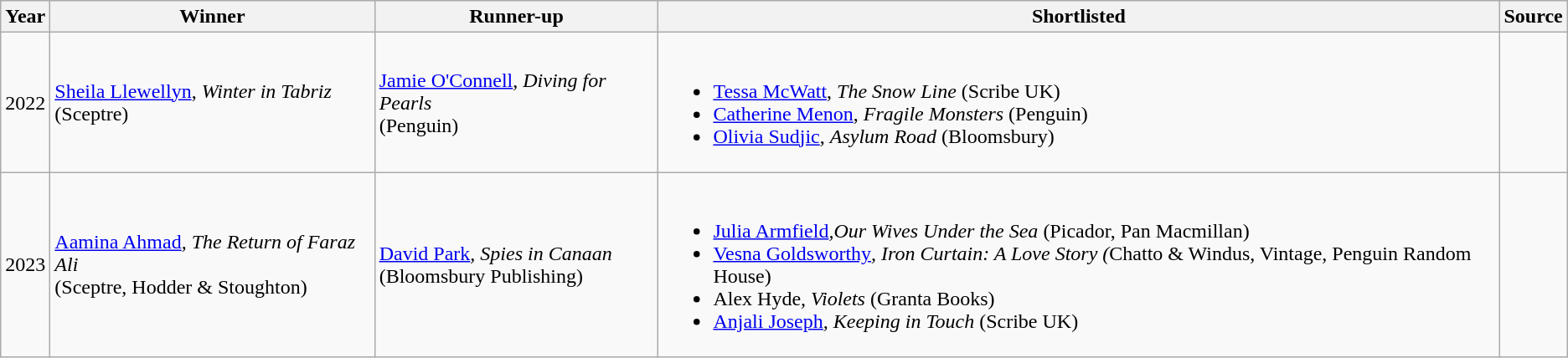<table class="wikitable">
<tr>
<th>Year</th>
<th>Winner</th>
<th>Runner-up</th>
<th>Shortlisted</th>
<th>Source</th>
</tr>
<tr>
<td>2022</td>
<td><a href='#'>Sheila Llewellyn</a>, <em>Winter in Tabriz</em><br>(Sceptre)</td>
<td><a href='#'>Jamie O'Connell</a>, <em>Diving for Pearls</em><br>(Penguin)</td>
<td><br><ul><li><a href='#'>Tessa McWatt</a>, <em>The Snow Line</em> (Scribe UK)</li><li><a href='#'>Catherine Menon</a>, <em>Fragile Monsters</em> (Penguin)</li><li><a href='#'>Olivia Sudjic</a>, <em>Asylum Road</em> (Bloomsbury)</li></ul></td>
<td></td>
</tr>
<tr>
<td>2023</td>
<td><a href='#'>Aamina Ahmad</a><em>, The Return of Faraz Ali</em><br>(Sceptre, Hodder & Stoughton)</td>
<td><a href='#'>David Park</a><em>, Spies in Canaan</em><br>(Bloomsbury Publishing)</td>
<td><br><ul><li><a href='#'>Julia Armfield</a><em>,Our Wives Under the Sea</em> (Picador, Pan Macmillan)</li><li><a href='#'>Vesna Goldsworthy</a><em>, Iron Curtain: A Love Story (</em>Chatto & Windus, Vintage, Penguin Random House)</li><li>Alex Hyde<em>, Violets</em> (Granta Books)</li><li><a href='#'>Anjali Joseph</a><em>, Keeping in Touch</em> (Scribe UK)</li></ul></td>
<td></td>
</tr>
</table>
